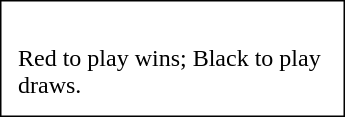<table style="margin:0 0 1em 1em; float:right; width:230px; padding:8px; border:1px solid #000;">
<tr>
<td><br>
Red to play wins; Black to play draws.</td>
</tr>
</table>
